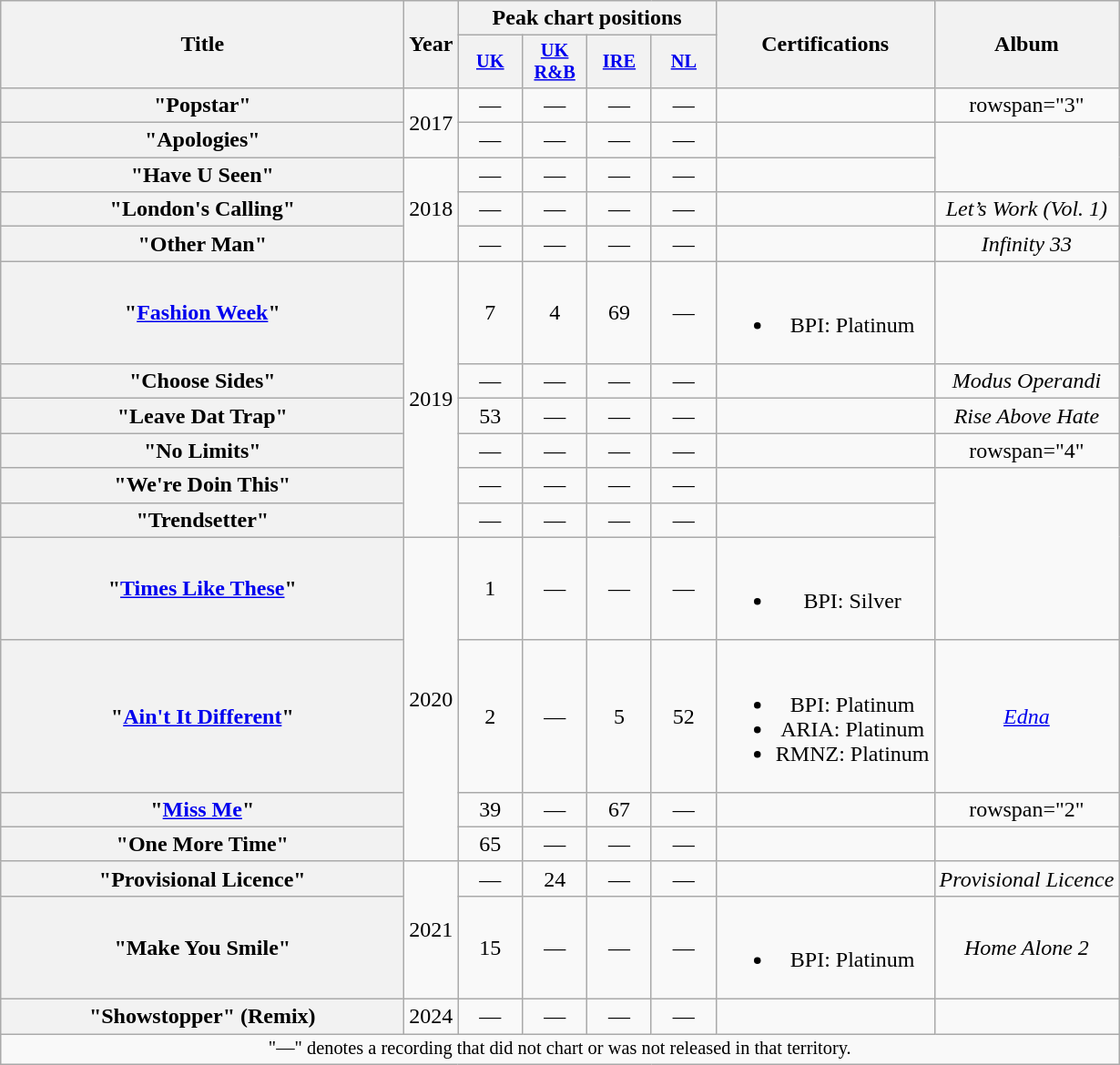<table class="wikitable plainrowheaders" style="text-align:center;">
<tr>
<th scope="col" rowspan="2" style="width:18em;">Title</th>
<th scope="col" rowspan="2" style="width:1em;">Year</th>
<th scope="col" colspan="4">Peak chart positions</th>
<th scope="col" rowspan="2">Certifications</th>
<th scope="col" rowspan="2">Album</th>
</tr>
<tr>
<th scope="col" style="width:3em;font-size:85%;"><a href='#'>UK</a><br></th>
<th scope="col" style="width:3em;font-size:85%;"><a href='#'>UK<br>R&B</a><br></th>
<th scope="col" style="width:3em;font-size:85%;"><a href='#'>IRE</a><br></th>
<th scope="col" style="width:3em;font-size:85%;"><a href='#'>NL</a><br></th>
</tr>
<tr>
<th scope="row">"Popstar"<br></th>
<td rowspan="2">2017</td>
<td>—</td>
<td>—</td>
<td>—</td>
<td>—</td>
<td></td>
<td>rowspan="3" </td>
</tr>
<tr>
<th scope="row">"Apologies"<br></th>
<td>—</td>
<td>—</td>
<td>—</td>
<td>—</td>
<td></td>
</tr>
<tr>
<th scope="row">"Have U Seen"<br></th>
<td rowspan="3">2018</td>
<td>—</td>
<td>—</td>
<td>—</td>
<td>—</td>
<td></td>
</tr>
<tr>
<th scope="row">"London's Calling"<br></th>
<td>—</td>
<td>—</td>
<td>—</td>
<td>—</td>
<td></td>
<td><em>Let’s Work (Vol. 1)</em></td>
</tr>
<tr>
<th scope="row">"Other Man"<br></th>
<td>—</td>
<td>—</td>
<td>—</td>
<td>—</td>
<td></td>
<td><em>Infinity 33</em></td>
</tr>
<tr>
<th scope="row">"<a href='#'>Fashion Week</a>"<br></th>
<td rowspan="6">2019</td>
<td>7</td>
<td>4</td>
<td>69</td>
<td>—</td>
<td><br><ul><li>BPI: Platinum</li></ul></td>
<td></td>
</tr>
<tr>
<th scope="row">"Choose Sides"<br></th>
<td>—</td>
<td>—</td>
<td>—</td>
<td>—</td>
<td></td>
<td><em>Modus Operandi</em></td>
</tr>
<tr>
<th scope="row">"Leave Dat Trap"<br></th>
<td>53</td>
<td>—</td>
<td>—</td>
<td>—</td>
<td></td>
<td><em>Rise Above Hate</em></td>
</tr>
<tr>
<th scope="row">"No Limits"<br></th>
<td>—</td>
<td>—</td>
<td>—</td>
<td>—</td>
<td></td>
<td>rowspan="4" </td>
</tr>
<tr>
<th scope="row">"We're Doin This"<br></th>
<td>—</td>
<td>—</td>
<td>—</td>
<td>—</td>
<td></td>
</tr>
<tr>
<th scope="row">"Trendsetter"<br></th>
<td>—</td>
<td>—</td>
<td>—</td>
<td>—</td>
<td></td>
</tr>
<tr>
<th scope="row">"<a href='#'>Times Like These</a>"<br></th>
<td rowspan="4">2020</td>
<td>1</td>
<td>—</td>
<td>—</td>
<td>—</td>
<td><br><ul><li>BPI: Silver</li></ul></td>
</tr>
<tr>
<th scope="row">"<a href='#'>Ain't It Different</a>"<br></th>
<td>2</td>
<td>—</td>
<td>5</td>
<td>52</td>
<td><br><ul><li>BPI: Platinum</li><li>ARIA: Platinum</li><li>RMNZ: Platinum</li></ul></td>
<td><em><a href='#'>Edna</a></em></td>
</tr>
<tr>
<th scope="row">"<a href='#'>Miss Me</a>"<br></th>
<td>39</td>
<td>—</td>
<td>67</td>
<td>—</td>
<td></td>
<td>rowspan="2" </td>
</tr>
<tr>
<th scope="row">"One More Time"<br></th>
<td>65</td>
<td>—</td>
<td>—</td>
<td>—</td>
<td></td>
</tr>
<tr>
<th scope="row">"Provisional Licence"<br></th>
<td rowspan="2">2021</td>
<td>—</td>
<td>24</td>
<td>—</td>
<td>—</td>
<td></td>
<td><em>Provisional Licence</em></td>
</tr>
<tr>
<th scope="row">"Make You Smile"<br></th>
<td>15</td>
<td>—</td>
<td>—</td>
<td>—</td>
<td><br><ul><li>BPI: Platinum</li></ul></td>
<td><em>Home Alone 2</em></td>
</tr>
<tr>
<th scope="row">"Showstopper" (Remix)<br></th>
<td rowspan="1">2024</td>
<td>—</td>
<td>—</td>
<td>—</td>
<td>—</td>
<td></td>
<td></td>
</tr>
<tr>
<td colspan="20" style="font-size:85%">"—" denotes a recording that did not chart or was not released in that territory.</td>
</tr>
</table>
